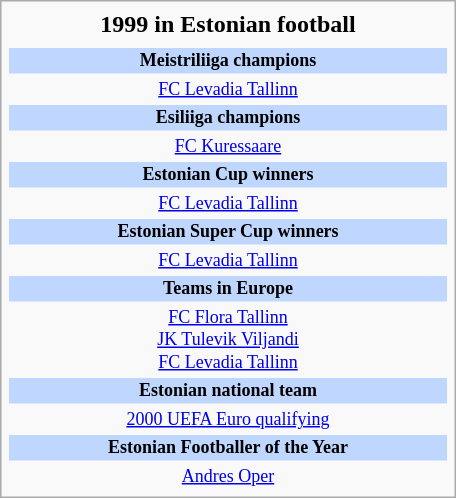<table class="infobox football" style="width: 19em; text-align: center;">
<tr>
<th colspan=3 style="font-size: 16px;">1999 in Estonian football</th>
</tr>
<tr>
<td colspan=3 style="font-size: 12px; line-height: 14px;"><span></span></td>
</tr>
<tr>
<td colspan=3 style="font-size: 12px; background: #BFD7FF;"><strong>Meistriliiga champions</strong></td>
</tr>
<tr>
<td colspan=3 style="font-size: 12px;"><a href='#'>FC Levadia Tallinn</a></td>
</tr>
<tr>
<td colspan=3 style="font-size: 12px; background: #BFD7FF;"><strong>Esiliiga champions</strong></td>
</tr>
<tr>
<td colspan=3 style="font-size: 12px;"><a href='#'>FC Kuressaare</a></td>
</tr>
<tr>
<td colspan=3 style="font-size: 12px; background: #BFD7FF;"><strong>Estonian Cup winners</strong></td>
</tr>
<tr>
<td colspan=3 style="font-size: 12px;"><a href='#'>FC Levadia Tallinn</a></td>
</tr>
<tr>
<td colspan=3 style="font-size: 12px; background: #BFD7FF;"><strong>Estonian Super Cup winners</strong></td>
</tr>
<tr>
<td colspan=3 style="font-size: 12px;"><a href='#'>FC Levadia Tallinn</a></td>
</tr>
<tr>
<td colspan=3 style="font-size: 12px; background: #BFD7FF;"><strong>Teams in Europe</strong></td>
</tr>
<tr>
<td colspan=3 style="font-size: 12px;"><a href='#'>FC Flora Tallinn</a><br><a href='#'>JK Tulevik Viljandi</a><br><a href='#'>FC Levadia Tallinn</a></td>
</tr>
<tr>
<td colspan=3 style="font-size: 12px; background: #BFD7FF;"><strong>Estonian national team</strong></td>
</tr>
<tr>
<td colspan=3 style="font-size: 12px;"><a href='#'>2000 UEFA Euro qualifying</a></td>
</tr>
<tr>
<td colspan=3 style="font-size: 12px; background: #BFD7FF;"><strong>Estonian Footballer of the Year</strong></td>
</tr>
<tr>
<td colspan=3 style="font-size: 12px;"><a href='#'>Andres Oper</a></td>
</tr>
</table>
